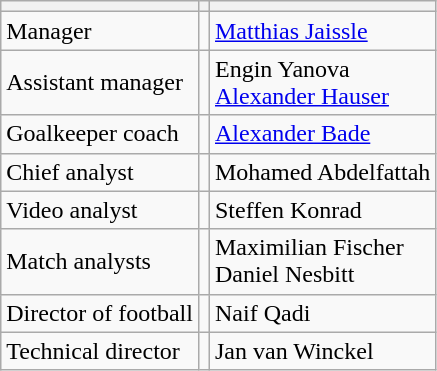<table class="wikitable plainrowheaders sortable" style="text-align:centre">
<tr>
<th></th>
<th></th>
<th></th>
</tr>
<tr>
<td>Manager</td>
<td></td>
<td><a href='#'>Matthias Jaissle</a></td>
</tr>
<tr>
<td>Assistant manager</td>
<td> <br> </td>
<td>Engin Yanova <br> <a href='#'>Alexander Hauser</a></td>
</tr>
<tr>
<td>Goalkeeper coach</td>
<td></td>
<td><a href='#'>Alexander Bade</a></td>
</tr>
<tr>
<td>Chief analyst</td>
<td></td>
<td>Mohamed Abdelfattah</td>
</tr>
<tr>
<td>Video analyst</td>
<td></td>
<td>Steffen Konrad</td>
</tr>
<tr>
<td>Match analysts</td>
<td> <br> </td>
<td>Maximilian Fischer <br> Daniel Nesbitt</td>
</tr>
<tr>
<td>Director of football</td>
<td></td>
<td>Naif Qadi</td>
</tr>
<tr>
<td>Technical director</td>
<td></td>
<td>Jan van Winckel</td>
</tr>
</table>
